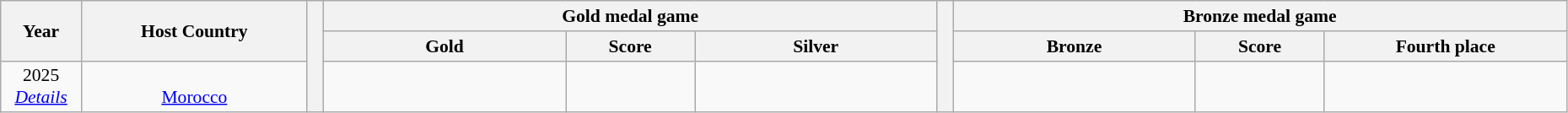<table class="wikitable" style="font-size:90%; width: 98%; text-align: center;">
<tr>
<th rowspan=2 width=5%>Year</th>
<th rowspan=2 width=14%>Host Country</th>
<th width=1% rowspan=13 bgcolor=ffffff></th>
<th colspan=3>Gold medal game</th>
<th width=1% rowspan=13 bgcolor=ffffff></th>
<th colspan=3>Bronze medal game</th>
</tr>
<tr>
<th width=15%>Gold</th>
<th width=8%>Score</th>
<th width=15%>Silver</th>
<th width=15%>Bronze</th>
<th width=8%>Score</th>
<th width=15%>Fourth place</th>
</tr>
<tr>
<td>2025 <br> <em><a href='#'>Details</a></em></td>
<td><br><a href='#'>Morocco</a></td>
<td></td>
<td></td>
<td></td>
<td></td>
<td></td>
<td></td>
</tr>
</table>
